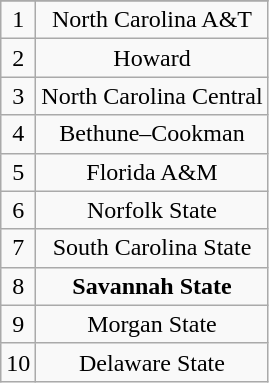<table class="wikitable">
<tr align="center">
</tr>
<tr align="center">
<td>1</td>
<td>North Carolina A&T</td>
</tr>
<tr align="center">
<td>2</td>
<td>Howard</td>
</tr>
<tr align="center">
<td>3</td>
<td>North Carolina Central</td>
</tr>
<tr align="center">
<td>4</td>
<td>Bethune–Cookman</td>
</tr>
<tr align="center">
<td>5</td>
<td>Florida A&M</td>
</tr>
<tr align="center">
<td>6</td>
<td>Norfolk State</td>
</tr>
<tr align="center">
<td>7</td>
<td>South Carolina State</td>
</tr>
<tr align="center">
<td>8</td>
<td><strong>Savannah State</strong></td>
</tr>
<tr align="center">
<td>9</td>
<td>Morgan State</td>
</tr>
<tr align="center">
<td>10</td>
<td>Delaware State</td>
</tr>
</table>
